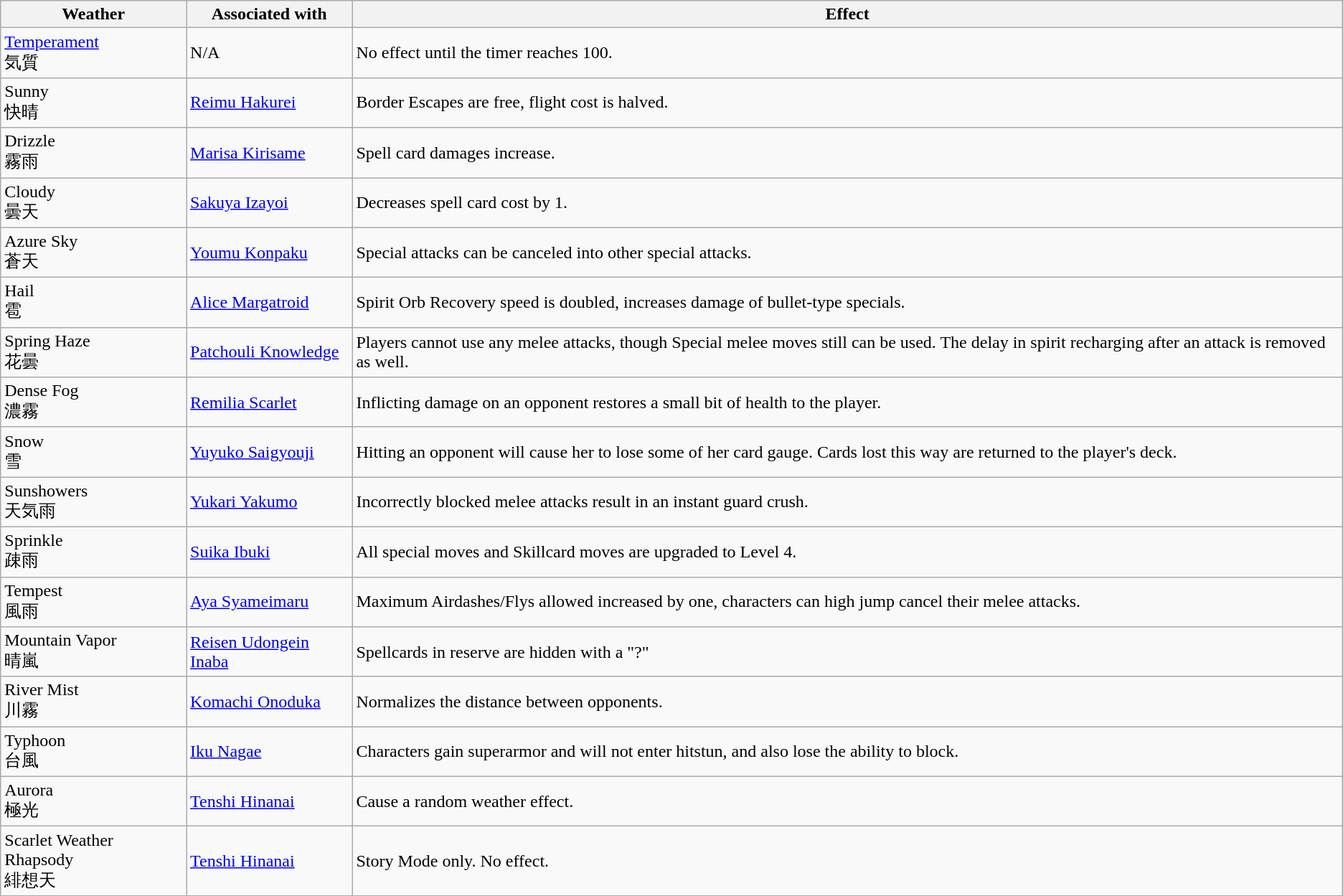<table class="wikitable">
<tr>
<th>Weather</th>
<th>Associated with</th>
<th>Effect</th>
</tr>
<tr>
<td><a href='#'>Temperament</a><br>気質</td>
<td>N/A</td>
<td>No effect until the timer reaches 100.</td>
</tr>
<tr>
<td>Sunny<br>快晴</td>
<td><a href='#'>Reimu Hakurei</a></td>
<td>Border Escapes are free, flight cost is halved.</td>
</tr>
<tr>
<td>Drizzle<br>霧雨</td>
<td><a href='#'>Marisa Kirisame</a></td>
<td>Spell card damages increase.</td>
</tr>
<tr>
<td>Cloudy<br>曇天</td>
<td><a href='#'>Sakuya Izayoi</a></td>
<td>Decreases spell card cost by 1.</td>
</tr>
<tr>
<td>Azure Sky<br>蒼天</td>
<td><a href='#'>Youmu Konpaku</a></td>
<td>Special attacks can be canceled into other special attacks.</td>
</tr>
<tr>
<td>Hail<br>雹</td>
<td><a href='#'>Alice Margatroid</a></td>
<td>Spirit Orb Recovery speed is doubled, increases damage of bullet-type specials.</td>
</tr>
<tr>
<td>Spring Haze<br>花曇</td>
<td><a href='#'>Patchouli Knowledge</a></td>
<td>Players cannot use any melee attacks, though Special melee moves still can be used. The delay in spirit recharging after an attack is removed as well.</td>
</tr>
<tr>
<td>Dense Fog<br>濃霧</td>
<td><a href='#'>Remilia Scarlet</a></td>
<td>Inflicting damage on an opponent restores a small bit of health to the player.</td>
</tr>
<tr>
<td>Snow<br>雪</td>
<td><a href='#'>Yuyuko Saigyouji</a></td>
<td>Hitting an opponent will cause her to lose some of her card gauge. Cards lost this way are returned to the player's deck.</td>
</tr>
<tr>
<td>Sunshowers<br>天気雨</td>
<td><a href='#'>Yukari Yakumo</a></td>
<td>Incorrectly blocked melee attacks result in an instant guard crush.</td>
</tr>
<tr>
<td>Sprinkle<br>疎雨</td>
<td><a href='#'>Suika Ibuki</a></td>
<td>All special moves and Skillcard moves are upgraded to Level 4.</td>
</tr>
<tr>
<td>Tempest<br>風雨</td>
<td><a href='#'>Aya Syameimaru</a></td>
<td>Maximum Airdashes/Flys allowed increased by one, characters can high jump cancel their melee attacks.</td>
</tr>
<tr>
<td>Mountain Vapor<br>晴嵐</td>
<td><a href='#'>Reisen Udongein Inaba</a></td>
<td>Spellcards in reserve are hidden with a "?"</td>
</tr>
<tr>
<td>River Mist<br>川霧</td>
<td><a href='#'>Komachi Onoduka</a></td>
<td>Normalizes the distance between opponents.</td>
</tr>
<tr>
<td>Typhoon<br>台風</td>
<td><a href='#'>Iku Nagae</a></td>
<td>Characters gain superarmor and will not enter hitstun, and also lose the ability to block.</td>
</tr>
<tr>
<td>Aurora<br>極光</td>
<td><a href='#'>Tenshi Hinanai</a></td>
<td>Cause a random weather effect.</td>
</tr>
<tr>
<td>Scarlet Weather Rhapsody<br>緋想天</td>
<td><a href='#'>Tenshi Hinanai</a></td>
<td>Story Mode only. No effect.</td>
</tr>
</table>
